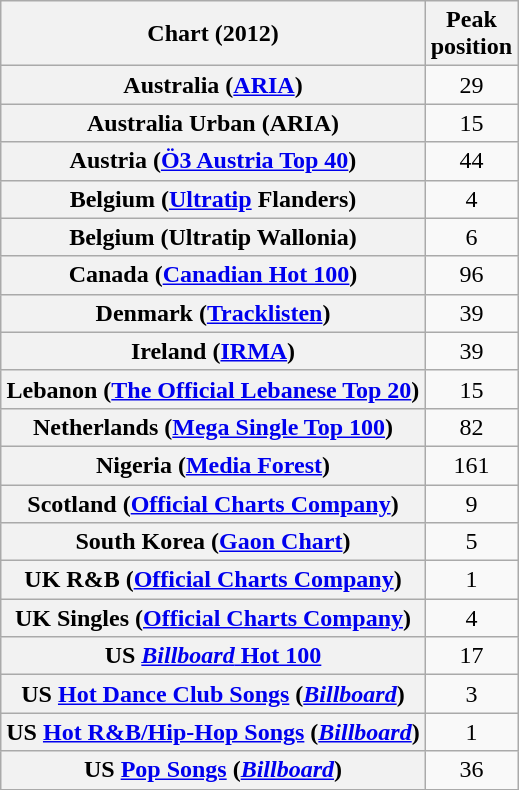<table class="wikitable sortable plainrowheaders" style="text-align:center">
<tr>
<th scope="col">Chart (2012)</th>
<th scope="col">Peak<br>position</th>
</tr>
<tr>
<th scope="row">Australia (<a href='#'>ARIA</a>)</th>
<td align="center">29</td>
</tr>
<tr>
<th scope="row">Australia Urban (ARIA)</th>
<td align="center">15</td>
</tr>
<tr>
<th scope="row">Austria (<a href='#'>Ö3 Austria Top 40</a>)</th>
<td align="center">44</td>
</tr>
<tr>
<th scope="row">Belgium (<a href='#'>Ultratip</a> Flanders)</th>
<td align="center">4</td>
</tr>
<tr>
<th scope="row">Belgium (Ultratip Wallonia)</th>
<td align="center">6</td>
</tr>
<tr>
<th scope="row">Canada (<a href='#'>Canadian Hot 100</a>)</th>
<td align="center">96</td>
</tr>
<tr>
<th scope="row">Denmark (<a href='#'>Tracklisten</a>)</th>
<td align="center">39</td>
</tr>
<tr>
<th scope="row">Ireland (<a href='#'>IRMA</a>)</th>
<td align="center">39</td>
</tr>
<tr>
<th scope="row">Lebanon (<a href='#'>The Official Lebanese Top 20</a>)</th>
<td align="center">15</td>
</tr>
<tr>
<th scope="row">Netherlands (<a href='#'>Mega Single Top 100</a>)</th>
<td align="center">82</td>
</tr>
<tr>
<th scope="row">Nigeria (<a href='#'>Media Forest</a>)</th>
<td align="center">161</td>
</tr>
<tr>
<th scope="row">Scotland (<a href='#'>Official Charts Company</a>)</th>
<td align="center">9</td>
</tr>
<tr>
<th scope="row">South Korea (<a href='#'>Gaon Chart</a>)</th>
<td align="center">5</td>
</tr>
<tr>
<th scope="row">UK R&B (<a href='#'>Official Charts Company</a>)</th>
<td align="center">1</td>
</tr>
<tr>
<th scope="row">UK Singles (<a href='#'>Official Charts Company</a>)</th>
<td align="center">4</td>
</tr>
<tr>
<th scope="row">US <a href='#'><em>Billboard</em> Hot 100</a></th>
<td align="center">17</td>
</tr>
<tr>
<th scope="row">US <a href='#'>Hot Dance Club Songs</a> (<em><a href='#'>Billboard</a></em>)</th>
<td align="center">3</td>
</tr>
<tr>
<th scope="row">US <a href='#'>Hot R&B/Hip-Hop Songs</a> (<em><a href='#'>Billboard</a></em>)</th>
<td align="center">1</td>
</tr>
<tr>
<th scope="row">US <a href='#'>Pop Songs</a> (<em><a href='#'>Billboard</a></em>)</th>
<td align="center">36</td>
</tr>
<tr>
</tr>
</table>
